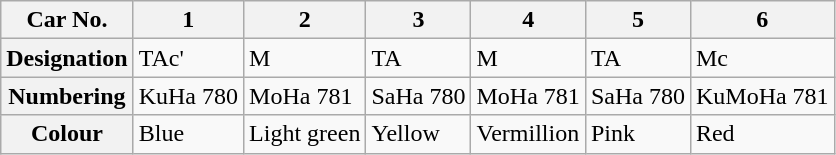<table class="wikitable">
<tr>
<th>Car No.</th>
<th>1</th>
<th>2</th>
<th>3</th>
<th>4</th>
<th>5</th>
<th>6</th>
</tr>
<tr>
<th>Designation</th>
<td>TAc'</td>
<td>M</td>
<td>TA</td>
<td>M</td>
<td>TA</td>
<td>Mc</td>
</tr>
<tr>
<th>Numbering</th>
<td>KuHa 780</td>
<td>MoHa 781</td>
<td>SaHa 780</td>
<td>MoHa 781</td>
<td>SaHa 780</td>
<td>KuMoHa 781</td>
</tr>
<tr>
<th>Colour</th>
<td>Blue</td>
<td>Light green</td>
<td>Yellow</td>
<td>Vermillion</td>
<td>Pink</td>
<td>Red</td>
</tr>
</table>
